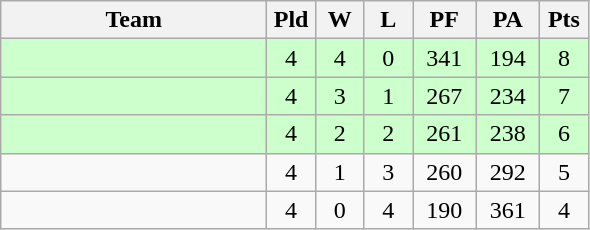<table class="wikitable" style="text-align:center;">
<tr>
<th width=170>Team</th>
<th width=25>Pld</th>
<th width=25>W</th>
<th width=25>L</th>
<th width=35>PF</th>
<th width=35>PA</th>
<th width=25>Pts</th>
</tr>
<tr bgcolor=#ccffcc>
<td align="left"></td>
<td>4</td>
<td>4</td>
<td>0</td>
<td>341</td>
<td>194</td>
<td>8</td>
</tr>
<tr bgcolor=#ccffcc>
<td align="left"></td>
<td>4</td>
<td>3</td>
<td>1</td>
<td>267</td>
<td>234</td>
<td>7</td>
</tr>
<tr bgcolor=#ccffcc>
<td align="left"><em></em></td>
<td>4</td>
<td>2</td>
<td>2</td>
<td>261</td>
<td>238</td>
<td>6</td>
</tr>
<tr bgcolor=>
<td align="left"></td>
<td>4</td>
<td>1</td>
<td>3</td>
<td>260</td>
<td>292</td>
<td>5</td>
</tr>
<tr bgcolor=>
<td align="left"></td>
<td>4</td>
<td>0</td>
<td>4</td>
<td>190</td>
<td>361</td>
<td>4</td>
</tr>
</table>
